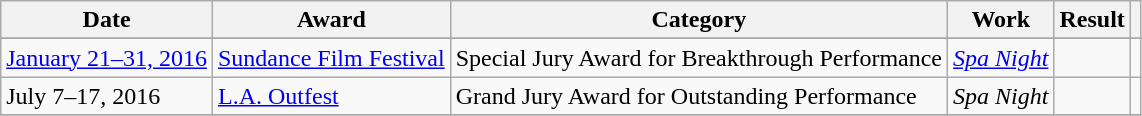<table class="wikitable">
<tr>
<th>Date</th>
<th>Award</th>
<th>Category</th>
<th>Work</th>
<th>Result</th>
<th scope="col" class="unsortable"></th>
</tr>
<tr>
</tr>
<tr>
<td><a href='#'>January 21–31, 2016</a></td>
<td><a href='#'>Sundance Film Festival</a></td>
<td>Special Jury Award for Breakthrough Performance</td>
<td><em><a href='#'>Spa Night</a></em></td>
<td></td>
<td></td>
</tr>
<tr>
<td>July 7–17, 2016</td>
<td><a href='#'>L.A. Outfest</a></td>
<td>Grand Jury Award for Outstanding Performance</td>
<td><em>Spa Night</em></td>
<td></td>
<td></td>
</tr>
<tr>
</tr>
</table>
